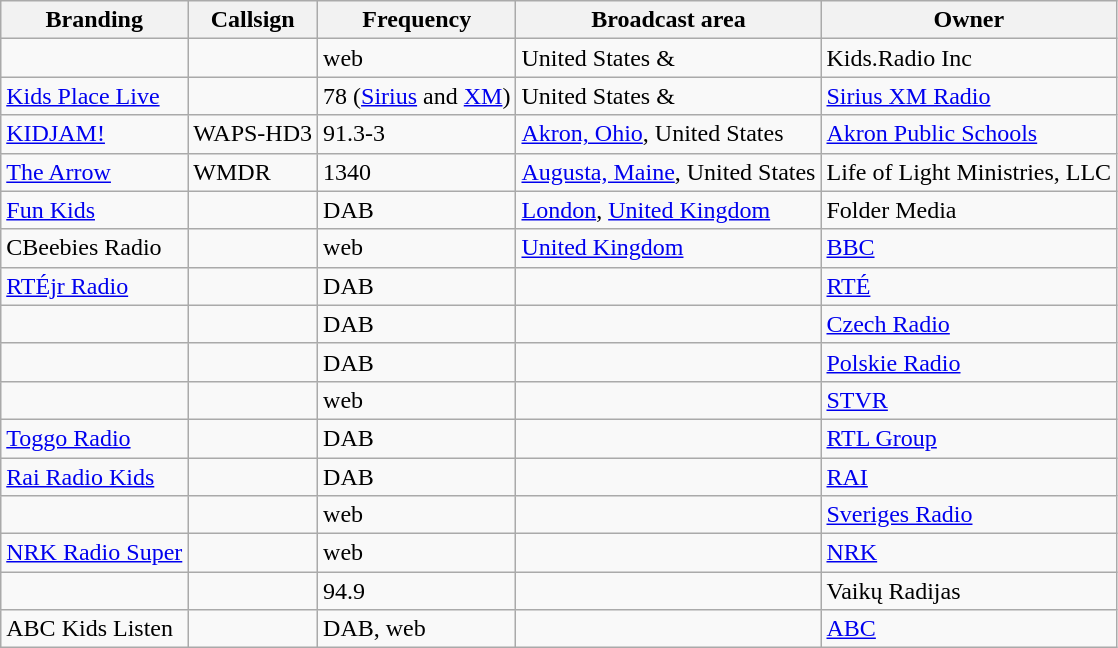<table class=wikitable>
<tr>
<th>Branding</th>
<th>Callsign</th>
<th>Frequency</th>
<th>Broadcast area</th>
<th>Owner</th>
</tr>
<tr>
<td></td>
<td></td>
<td>web</td>
<td> United States & </td>
<td>Kids.Radio Inc</td>
</tr>
<tr>
<td><a href='#'>Kids Place Live</a></td>
<td></td>
<td>78 (<a href='#'>Sirius</a> and <a href='#'>XM</a>)</td>
<td> United States & </td>
<td><a href='#'>Sirius XM Radio</a></td>
</tr>
<tr>
<td><a href='#'>KIDJAM!</a></td>
<td>WAPS-HD3</td>
<td>91.3-3</td>
<td> <a href='#'>Akron, Ohio</a>, United States</td>
<td><a href='#'>Akron Public Schools</a></td>
</tr>
<tr>
<td><a href='#'>The Arrow</a></td>
<td>WMDR</td>
<td>1340</td>
<td> <a href='#'>Augusta, Maine</a>, United States</td>
<td>Life of Light Ministries, LLC</td>
</tr>
<tr>
<td><a href='#'>Fun Kids</a></td>
<td></td>
<td>DAB</td>
<td> <a href='#'>London</a>, <a href='#'>United Kingdom</a></td>
<td>Folder Media</td>
</tr>
<tr>
<td>CBeebies Radio</td>
<td></td>
<td>web</td>
<td> <a href='#'>United Kingdom</a></td>
<td><a href='#'>BBC</a></td>
</tr>
<tr>
<td><a href='#'>RTÉjr Radio</a></td>
<td></td>
<td>DAB</td>
<td></td>
<td><a href='#'>RTÉ</a></td>
</tr>
<tr>
<td></td>
<td></td>
<td>DAB</td>
<td></td>
<td><a href='#'>Czech Radio</a></td>
</tr>
<tr>
<td></td>
<td></td>
<td>DAB</td>
<td></td>
<td><a href='#'>Polskie Radio</a></td>
</tr>
<tr>
<td></td>
<td></td>
<td>web</td>
<td></td>
<td><a href='#'>STVR</a></td>
</tr>
<tr>
<td><a href='#'>Toggo Radio</a></td>
<td></td>
<td>DAB</td>
<td></td>
<td><a href='#'>RTL Group</a></td>
</tr>
<tr>
<td><a href='#'>Rai Radio Kids</a></td>
<td></td>
<td>DAB</td>
<td></td>
<td><a href='#'>RAI</a></td>
</tr>
<tr>
<td></td>
<td></td>
<td>web</td>
<td></td>
<td><a href='#'>Sveriges Radio</a></td>
</tr>
<tr>
<td><a href='#'>NRK Radio Super</a></td>
<td></td>
<td>web</td>
<td></td>
<td><a href='#'>NRK</a></td>
</tr>
<tr>
<td></td>
<td></td>
<td>94.9</td>
<td></td>
<td>Vaikų Radijas</td>
</tr>
<tr>
<td>ABC Kids Listen</td>
<td></td>
<td>DAB, web</td>
<td></td>
<td><a href='#'>ABC</a></td>
</tr>
</table>
